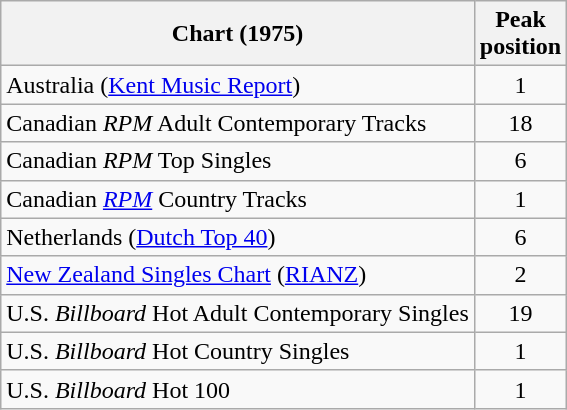<table class="wikitable sortable">
<tr>
<th>Chart (1975)</th>
<th>Peak<br>position</th>
</tr>
<tr>
<td>Australia (<a href='#'>Kent Music Report</a>)</td>
<td style="text-align:center;">1</td>
</tr>
<tr>
<td>Canadian <em>RPM</em> Adult Contemporary Tracks </td>
<td style="text-align:center;">18</td>
</tr>
<tr>
<td>Canadian <em>RPM</em> Top Singles </td>
<td style="text-align:center;">6</td>
</tr>
<tr>
<td>Canadian <em><a href='#'>RPM</a></em> Country Tracks </td>
<td style="text-align:center;">1</td>
</tr>
<tr>
<td>Netherlands (<a href='#'>Dutch Top 40</a>)</td>
<td style="text-align:center;">6</td>
</tr>
<tr>
<td><a href='#'>New Zealand Singles Chart</a> (<a href='#'>RIANZ</a>)</td>
<td style="text-align:center;">2</td>
</tr>
<tr>
<td>U.S. <em>Billboard</em> Hot Adult Contemporary Singles</td>
<td style="text-align:center;">19</td>
</tr>
<tr>
<td>U.S. <em>Billboard</em> Hot Country Singles</td>
<td style="text-align:center;">1</td>
</tr>
<tr>
<td>U.S. <em>Billboard</em> Hot 100</td>
<td style="text-align:center;">1</td>
</tr>
</table>
